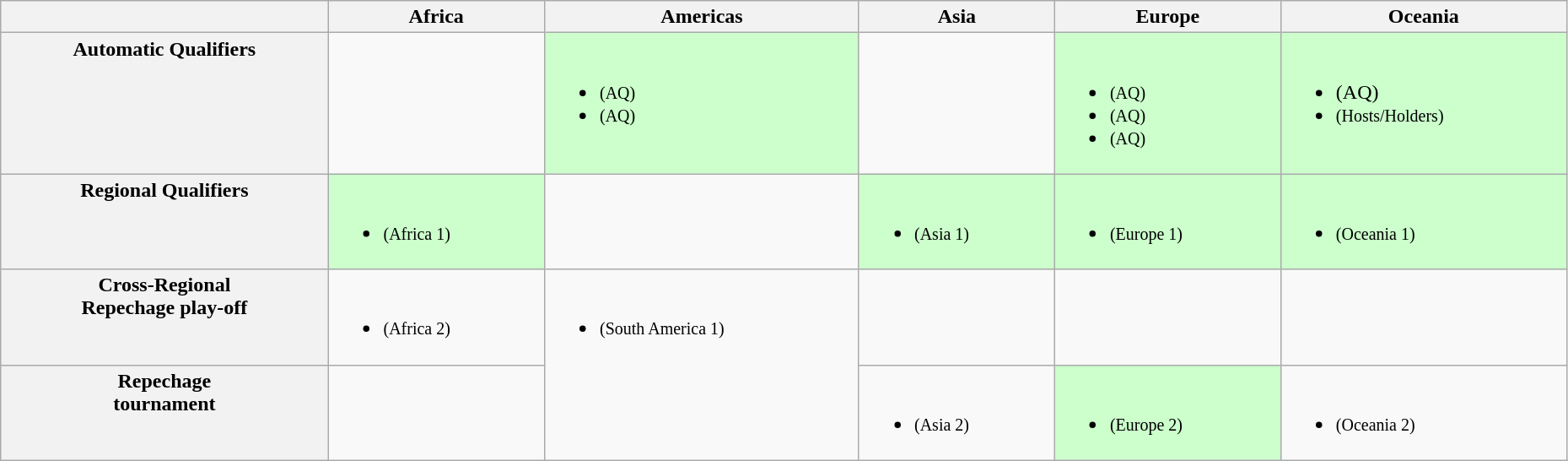<table class="wikitable" width="98%">
<tr>
<th></th>
<th>Africa</th>
<th>Americas</th>
<th>Asia</th>
<th>Europe</th>
<th>Oceania</th>
</tr>
<tr style="vertical-align:top">
<th>Automatic Qualifiers</th>
<td></td>
<td bgcolor="#ccffcc"><br><ul><li> <small>(AQ)</small></li><li> <small>(AQ)</small></li></ul></td>
<td></td>
<td bgcolor="#ccffcc"><br><ul><li> <small>(AQ)</small></li><li> <small>(AQ)</small></li><li> <small>(AQ)</small></li></ul></td>
<td bgcolor="#ccffcc"><br><ul><li> (AQ)</li><li> <small>(Hosts/Holders)</small></li></ul></td>
</tr>
<tr style="vertical-align:top">
<th>Regional Qualifiers</th>
<td bgcolor="#ccffcc"><br><ul><li> <small>(Africa 1)</small></li></ul></td>
<td></td>
<td bgcolor="#ccffcc"><br><ul><li> <small>(Asia 1)</small></li></ul></td>
<td bgcolor="#ccffcc"><br><ul><li> <small>(Europe 1)</small></li></ul></td>
<td bgcolor="#ccffcc"><br><ul><li> <small>(Oceania 1)</small></li></ul></td>
</tr>
<tr style="vertical-align:top">
<th>Cross-Regional<br>Repechage play-off </th>
<td><br><ul><li> <small>(Africa 2)</small></li></ul></td>
<td rowspan=2><br><ul><li> <small>(South America 1)</small></li></ul></td>
<td></td>
<td></td>
<td></td>
</tr>
<tr style="vertical-align:top">
<th>Repechage<br>tournament</th>
<td></td>
<td><br><ul><li> <small>(Asia 2)</small></li></ul></td>
<td bgcolor="#ccffcc"><br><ul><li> <small>(Europe 2)</small></li></ul></td>
<td><br><ul><li> <small>(Oceania 2)</small></li></ul></td>
</tr>
</table>
